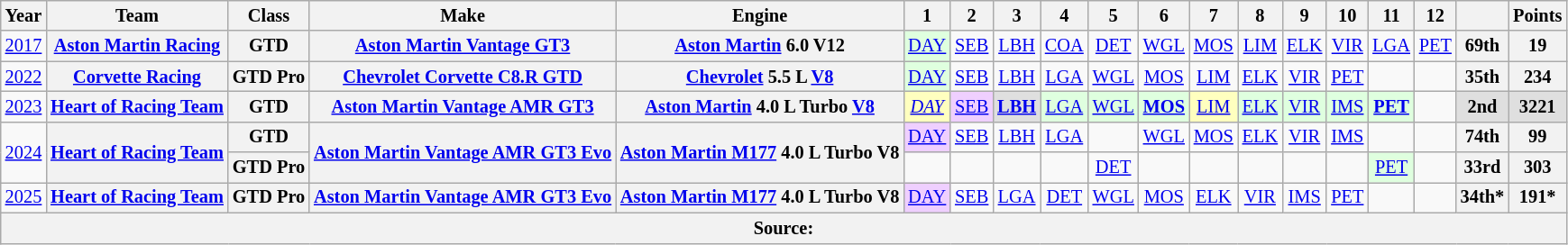<table class="wikitable" style="text-align:center; font-size:85%">
<tr>
<th>Year</th>
<th>Team</th>
<th>Class</th>
<th>Make</th>
<th>Engine</th>
<th>1</th>
<th>2</th>
<th>3</th>
<th>4</th>
<th>5</th>
<th>6</th>
<th>7</th>
<th>8</th>
<th>9</th>
<th>10</th>
<th>11</th>
<th>12</th>
<th></th>
<th>Points</th>
</tr>
<tr>
<td><a href='#'>2017</a></td>
<th nowrap><a href='#'>Aston Martin Racing</a></th>
<th>GTD</th>
<th nowrap><a href='#'>Aston Martin Vantage GT3</a></th>
<th nowrap><a href='#'>Aston Martin</a> 6.0 V12</th>
<td style="background:#dfffdf;"><a href='#'>DAY</a><br></td>
<td><a href='#'>SEB</a></td>
<td><a href='#'>LBH</a></td>
<td><a href='#'>COA</a></td>
<td><a href='#'>DET</a></td>
<td><a href='#'>WGL</a></td>
<td><a href='#'>MOS</a></td>
<td><a href='#'>LIM</a></td>
<td><a href='#'>ELK</a></td>
<td><a href='#'>VIR</a></td>
<td><a href='#'>LGA</a></td>
<td><a href='#'>PET</a></td>
<th>69th</th>
<th>19</th>
</tr>
<tr>
<td><a href='#'>2022</a></td>
<th nowrap><a href='#'>Corvette Racing</a></th>
<th nowrap>GTD Pro</th>
<th nowrap><a href='#'>Chevrolet Corvette C8.R GTD</a></th>
<th nowrap><a href='#'>Chevrolet</a> 5.5 L <a href='#'>V8</a></th>
<td style="background:#DFFFDF;"><a href='#'>DAY</a><br></td>
<td><a href='#'>SEB</a></td>
<td><a href='#'>LBH</a></td>
<td><a href='#'>LGA</a></td>
<td><a href='#'>WGL</a></td>
<td><a href='#'>MOS</a></td>
<td><a href='#'>LIM</a></td>
<td><a href='#'>ELK</a></td>
<td><a href='#'>VIR</a></td>
<td><a href='#'>PET</a></td>
<td></td>
<td></td>
<th>35th</th>
<th>234</th>
</tr>
<tr>
<td><a href='#'>2023</a></td>
<th nowrap><a href='#'>Heart of Racing Team</a></th>
<th>GTD</th>
<th nowrap><a href='#'>Aston Martin Vantage AMR GT3</a></th>
<th nowrap><a href='#'>Aston Martin</a> 4.0 L Turbo <a href='#'>V8</a></th>
<td style="background:#FFFFBF;"><em><a href='#'>DAY</a></em><br></td>
<td style="background:#EFCFFF;"><a href='#'>SEB</a><br></td>
<td style="background:#DFDFDF;"><strong><a href='#'>LBH</a></strong><br></td>
<td style="background:#DFFFDF;"><a href='#'>LGA</a><br></td>
<td style="background:#DFFFDF;"><a href='#'>WGL</a><br></td>
<td style="background:#DFFFDF;"><strong><a href='#'>MOS</a></strong><br></td>
<td style="background:#FFFFBF;"><a href='#'>LIM</a><br></td>
<td style="background:#DFFFDF;"><a href='#'>ELK</a><br></td>
<td style="background:#DFFFDF;"><a href='#'>VIR</a><br></td>
<td style="background:#DFFFDF;"><a href='#'>IMS</a><br></td>
<td style="background:#DFFFDF;"><strong><a href='#'>PET</a></strong><br></td>
<td></td>
<th style="background:#DFDFDF;">2nd</th>
<th style="background:#DFDFDF;">3221</th>
</tr>
<tr>
<td rowspan=2><a href='#'>2024</a></td>
<th rowspan=2 nowrap><a href='#'>Heart of Racing Team</a></th>
<th>GTD</th>
<th rowspan=2 nowrap><a href='#'>Aston Martin Vantage AMR GT3 Evo</a></th>
<th rowspan=2 nowrap><a href='#'>Aston Martin M177</a> 4.0 L Turbo V8</th>
<td style="background:#EFCFFF;"><a href='#'>DAY</a><br></td>
<td><a href='#'>SEB</a></td>
<td><a href='#'>LBH</a></td>
<td><a href='#'>LGA</a></td>
<td></td>
<td><a href='#'>WGL</a></td>
<td><a href='#'>MOS</a></td>
<td><a href='#'>ELK</a></td>
<td><a href='#'>VIR</a></td>
<td><a href='#'>IMS</a></td>
<td></td>
<td></td>
<th>74th</th>
<th>99</th>
</tr>
<tr>
<th nowrap>GTD Pro</th>
<td></td>
<td></td>
<td></td>
<td></td>
<td><a href='#'>DET</a></td>
<td></td>
<td></td>
<td></td>
<td></td>
<td></td>
<td style="background:#DFFFDF;"><a href='#'>PET</a><br></td>
<td></td>
<th>33rd</th>
<th>303</th>
</tr>
<tr>
<td><a href='#'>2025</a></td>
<th><a href='#'>Heart of Racing Team</a></th>
<th>GTD Pro</th>
<th><a href='#'>Aston Martin Vantage AMR GT3 Evo</a></th>
<th><a href='#'>Aston Martin M177</a> 4.0 L Turbo V8</th>
<td style="background:#EFCFFF;"><a href='#'>DAY</a><br></td>
<td><a href='#'>SEB</a></td>
<td><a href='#'>LGA</a></td>
<td><a href='#'>DET</a></td>
<td style="background:#;"><a href='#'>WGL</a><br></td>
<td><a href='#'>MOS</a></td>
<td><a href='#'>ELK</a></td>
<td><a href='#'>VIR</a></td>
<td style="background:#;"><a href='#'>IMS</a><br></td>
<td style="background:#;"><a href='#'>PET</a><br></td>
<td></td>
<td></td>
<th>34th*</th>
<th>191*</th>
</tr>
<tr>
<th colspan="19">Source:</th>
</tr>
</table>
